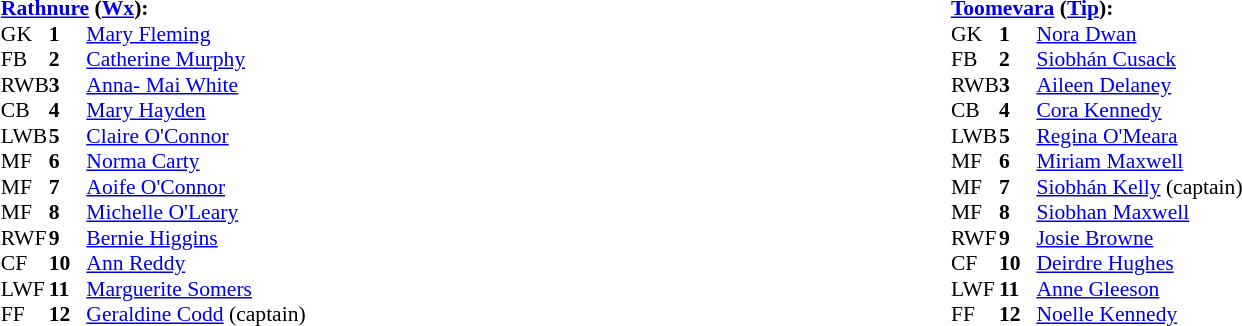<table width="100%">
<tr>
<td valign="top"></td>
<td valign="top" width="50%"><br><table style="font-size: 90%" cellspacing="0" cellpadding="0" align=center>
<tr>
<td colspan="4"><strong><a href='#'>Rathnure</a> (<a href='#'>Wx</a>):</strong></td>
</tr>
<tr>
<th width="25"></th>
<th width="25"></th>
</tr>
<tr>
<td>GK</td>
<td><strong>1</strong></td>
<td><a href='#'>Mary Fleming</a></td>
</tr>
<tr>
<td>FB</td>
<td><strong>2</strong></td>
<td><a href='#'>Catherine Murphy</a></td>
</tr>
<tr>
<td>RWB</td>
<td><strong>3</strong></td>
<td><a href='#'>Anna- Mai White</a></td>
</tr>
<tr>
<td>CB</td>
<td><strong>4</strong></td>
<td><a href='#'>Mary Hayden</a></td>
</tr>
<tr>
<td>LWB</td>
<td><strong>5</strong></td>
<td><a href='#'>Claire O'Connor</a></td>
</tr>
<tr>
<td>MF</td>
<td><strong>6</strong></td>
<td><a href='#'>Norma Carty</a></td>
</tr>
<tr>
<td>MF</td>
<td><strong>7</strong></td>
<td><a href='#'>Aoife O'Connor</a></td>
</tr>
<tr>
<td>MF</td>
<td><strong>8</strong></td>
<td><a href='#'>Michelle O'Leary</a></td>
</tr>
<tr>
<td>RWF</td>
<td><strong>9</strong></td>
<td><a href='#'>Bernie Higgins</a></td>
</tr>
<tr>
<td>CF</td>
<td><strong>10</strong></td>
<td><a href='#'>Ann Reddy</a></td>
</tr>
<tr>
<td>LWF</td>
<td><strong>11</strong></td>
<td><a href='#'>Marguerite Somers</a></td>
</tr>
<tr>
<td>FF</td>
<td><strong>12</strong></td>
<td><a href='#'>Geraldine Codd</a> (captain)</td>
</tr>
<tr>
</tr>
</table>
</td>
<td valign="top" width="50%"><br><table style="font-size: 90%" cellspacing="0" cellpadding="0" align=center>
<tr>
<td colspan="4"><strong><a href='#'>Toomevara</a> (<a href='#'>Tip</a>):</strong></td>
</tr>
<tr>
<th width="25"></th>
<th width="25"></th>
</tr>
<tr>
<td>GK</td>
<td><strong>1</strong></td>
<td><a href='#'>Nora Dwan</a></td>
</tr>
<tr>
<td>FB</td>
<td><strong>2</strong></td>
<td><a href='#'>Siobhán Cusack</a></td>
</tr>
<tr>
<td>RWB</td>
<td><strong>3</strong></td>
<td><a href='#'>Aileen Delaney</a></td>
</tr>
<tr>
<td>CB</td>
<td><strong>4</strong></td>
<td><a href='#'>Cora Kennedy</a></td>
</tr>
<tr>
<td>LWB</td>
<td><strong>5</strong></td>
<td><a href='#'>Regina O'Meara</a></td>
</tr>
<tr>
<td>MF</td>
<td><strong>6</strong></td>
<td><a href='#'>Miriam Maxwell</a></td>
</tr>
<tr>
<td>MF</td>
<td><strong>7</strong></td>
<td><a href='#'>Siobhán Kelly</a> (captain)</td>
</tr>
<tr>
<td>MF</td>
<td><strong>8</strong></td>
<td><a href='#'>Siobhan Maxwell</a></td>
</tr>
<tr>
<td>RWF</td>
<td><strong>9</strong></td>
<td><a href='#'>Josie Browne</a></td>
</tr>
<tr>
<td>CF</td>
<td><strong>10</strong></td>
<td><a href='#'>Deirdre Hughes</a></td>
</tr>
<tr>
<td>LWF</td>
<td><strong>11</strong></td>
<td><a href='#'>Anne Gleeson</a></td>
</tr>
<tr>
<td>FF</td>
<td><strong>12</strong></td>
<td><a href='#'>Noelle Kennedy</a></td>
</tr>
<tr>
</tr>
</table>
</td>
</tr>
</table>
